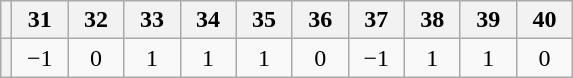<table class="wikitable" style="text-align:center">
<tr>
<th></th>
<th style="width: 30px;">31</th>
<th style="width: 30px;">32</th>
<th style="width: 30px;">33</th>
<th style="width: 30px;">34</th>
<th style="width: 30px;">35</th>
<th style="width: 30px;">36</th>
<th style="width: 30px;">37</th>
<th style="width: 30px;">38</th>
<th style="width: 30px;">39</th>
<th style="width: 30px;">40</th>
</tr>
<tr>
<th></th>
<td>−1</td>
<td>0</td>
<td>1</td>
<td>1</td>
<td>1</td>
<td>0</td>
<td>−1</td>
<td>1</td>
<td>1</td>
<td>0</td>
</tr>
</table>
